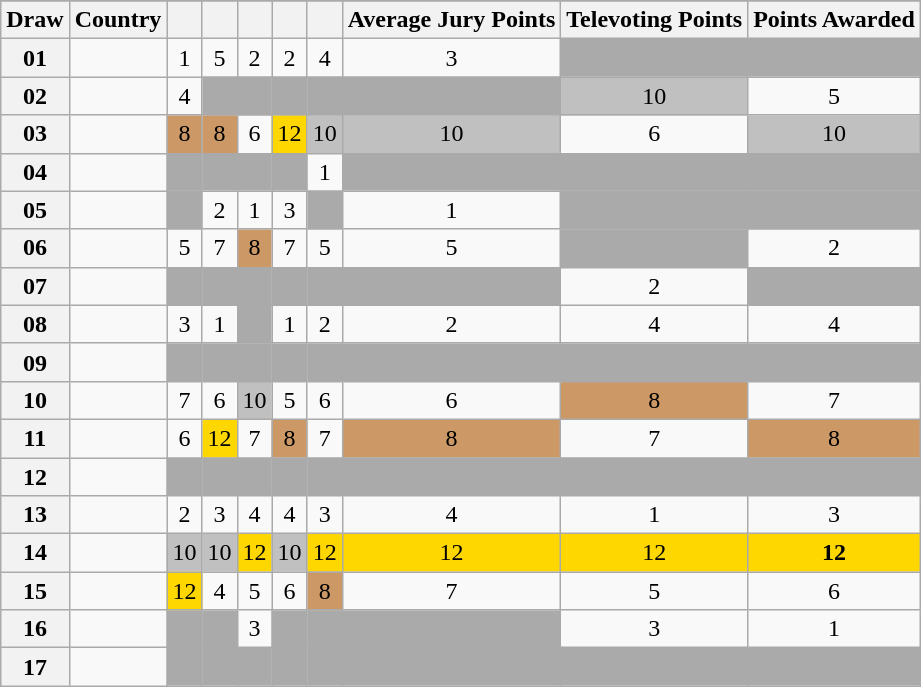<table class="sortable wikitable collapsible plainrowheaders" style="text-align:center;">
<tr>
</tr>
<tr>
<th scope="col">Draw</th>
<th scope="col">Country</th>
<th scope="col"><small></small></th>
<th scope="col"><small></small></th>
<th scope="col"><small></small></th>
<th scope="col"><small></small></th>
<th scope="col"><small></small></th>
<th scope="col">Average Jury Points</th>
<th scope="col">Televoting Points</th>
<th scope="col">Points Awarded</th>
</tr>
<tr>
<th scope="row" style="text-align:center;">01</th>
<td style="text-align:left;"></td>
<td>1</td>
<td>5</td>
<td>2</td>
<td>2</td>
<td>4</td>
<td>3</td>
<td style="background:#AAAAAA;"></td>
<td style="background:#AAAAAA;"></td>
</tr>
<tr>
<th scope="row" style="text-align:center;">02</th>
<td style="text-align:left;"></td>
<td>4</td>
<td style="background:#AAAAAA;"></td>
<td style="background:#AAAAAA;"></td>
<td style="background:#AAAAAA;"></td>
<td style="background:#AAAAAA;"></td>
<td style="background:#AAAAAA;"></td>
<td style="background:silver;">10</td>
<td>5</td>
</tr>
<tr>
<th scope="row" style="text-align:center;">03</th>
<td style="text-align:left;"></td>
<td style="background:#CC9966;">8</td>
<td style="background:#CC9966;">8</td>
<td>6</td>
<td style="background:gold;">12</td>
<td style="background:silver;">10</td>
<td style="background:silver;">10</td>
<td>6</td>
<td style="background:silver;">10</td>
</tr>
<tr>
<th scope="row" style="text-align:center;">04</th>
<td style="text-align:left;"></td>
<td style="background:#AAAAAA;"></td>
<td style="background:#AAAAAA;"></td>
<td style="background:#AAAAAA;"></td>
<td style="background:#AAAAAA;"></td>
<td>1</td>
<td style="background:#AAAAAA;"></td>
<td style="background:#AAAAAA;"></td>
<td style="background:#AAAAAA;"></td>
</tr>
<tr>
<th scope="row" style="text-align:center;">05</th>
<td style="text-align:left;"></td>
<td style="background:#AAAAAA;"></td>
<td>2</td>
<td>1</td>
<td>3</td>
<td style="background:#AAAAAA;"></td>
<td>1</td>
<td style="background:#AAAAAA;"></td>
<td style="background:#AAAAAA;"></td>
</tr>
<tr>
<th scope="row" style="text-align:center;">06</th>
<td style="text-align:left;"></td>
<td>5</td>
<td>7</td>
<td style="background:#CC9966;">8</td>
<td>7</td>
<td>5</td>
<td>5</td>
<td style="background:#AAAAAA;"></td>
<td>2</td>
</tr>
<tr>
<th scope="row" style="text-align:center;">07</th>
<td style="text-align:left;"></td>
<td style="background:#AAAAAA;"></td>
<td style="background:#AAAAAA;"></td>
<td style="background:#AAAAAA;"></td>
<td style="background:#AAAAAA;"></td>
<td style="background:#AAAAAA;"></td>
<td style="background:#AAAAAA;"></td>
<td>2</td>
<td style="background:#AAAAAA;"></td>
</tr>
<tr>
<th scope="row" style="text-align:center;">08</th>
<td style="text-align:left;"></td>
<td>3</td>
<td>1</td>
<td style="background:#AAAAAA;"></td>
<td>1</td>
<td>2</td>
<td>2</td>
<td>4</td>
<td>4</td>
</tr>
<tr>
<th scope="row" style="text-align:center;">09</th>
<td style="text-align:left;"></td>
<td style="background:#AAAAAA;"></td>
<td style="background:#AAAAAA;"></td>
<td style="background:#AAAAAA;"></td>
<td style="background:#AAAAAA;"></td>
<td style="background:#AAAAAA;"></td>
<td style="background:#AAAAAA;"></td>
<td style="background:#AAAAAA;"></td>
<td style="background:#AAAAAA;"></td>
</tr>
<tr>
<th scope="row" style="text-align:center;">10</th>
<td style="text-align:left;"></td>
<td>7</td>
<td>6</td>
<td style="background:silver;">10</td>
<td>5</td>
<td>6</td>
<td>6</td>
<td style="background:#CC9966;">8</td>
<td>7</td>
</tr>
<tr>
<th scope="row" style="text-align:center;">11</th>
<td style="text-align:left;"></td>
<td>6</td>
<td style="background:gold;">12</td>
<td>7</td>
<td style="background:#CC9966;">8</td>
<td>7</td>
<td style="background:#CC9966;">8</td>
<td>7</td>
<td style="background:#CC9966;">8</td>
</tr>
<tr class="sortbottom">
<th scope="row" style="text-align:center;">12</th>
<td style="text-align:left;"></td>
<td style="background:#AAAAAA;"></td>
<td style="background:#AAAAAA;"></td>
<td style="background:#AAAAAA;"></td>
<td style="background:#AAAAAA;"></td>
<td style="background:#AAAAAA;"></td>
<td style="background:#AAAAAA;"></td>
<td style="background:#AAAAAA;"></td>
<td style="background:#AAAAAA;"></td>
</tr>
<tr>
<th scope="row" style="text-align:center;">13</th>
<td style="text-align:left;"></td>
<td>2</td>
<td>3</td>
<td>4</td>
<td>4</td>
<td>3</td>
<td>4</td>
<td>1</td>
<td>3</td>
</tr>
<tr>
<th scope="row" style="text-align:center;">14</th>
<td style="text-align:left;"></td>
<td style="background:silver;">10</td>
<td style="background:silver;">10</td>
<td style="background:gold;">12</td>
<td style="background:silver;">10</td>
<td style="background:gold;">12</td>
<td style="background:gold;">12</td>
<td style="background:gold;">12</td>
<td style="background:gold;"><strong>12</strong></td>
</tr>
<tr>
<th scope="row" style="text-align:center;">15</th>
<td style="text-align:left;"></td>
<td style="background:gold;">12</td>
<td>4</td>
<td>5</td>
<td>6</td>
<td style="background:#CC9966;">8</td>
<td>7</td>
<td>5</td>
<td>6</td>
</tr>
<tr>
<th scope="row" style="text-align:center;">16</th>
<td style="text-align:left;"></td>
<td style="background:#AAAAAA;"></td>
<td style="background:#AAAAAA;"></td>
<td>3</td>
<td style="background:#AAAAAA;"></td>
<td style="background:#AAAAAA;"></td>
<td style="background:#AAAAAA;"></td>
<td>3</td>
<td>1</td>
</tr>
<tr>
<th scope="row" style="text-align:center;">17</th>
<td style="text-align:left;"></td>
<td style="background:#AAAAAA;"></td>
<td style="background:#AAAAAA;"></td>
<td style="background:#AAAAAA;"></td>
<td style="background:#AAAAAA;"></td>
<td style="background:#AAAAAA;"></td>
<td style="background:#AAAAAA;"></td>
<td style="background:#AAAAAA;"></td>
<td style="background:#AAAAAA;"></td>
</tr>
</table>
